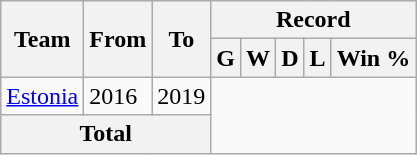<table class="wikitable" style="text-align: center">
<tr>
<th rowspan="2">Team</th>
<th rowspan="2">From</th>
<th rowspan="2">To</th>
<th colspan="5">Record</th>
</tr>
<tr>
<th>G</th>
<th>W</th>
<th>D</th>
<th>L</th>
<th>Win %</th>
</tr>
<tr>
<td align=left><a href='#'>Estonia</a></td>
<td align=left>2016</td>
<td align=left>2019<br></td>
</tr>
<tr>
<th colspan="3">Total<br></th>
</tr>
</table>
